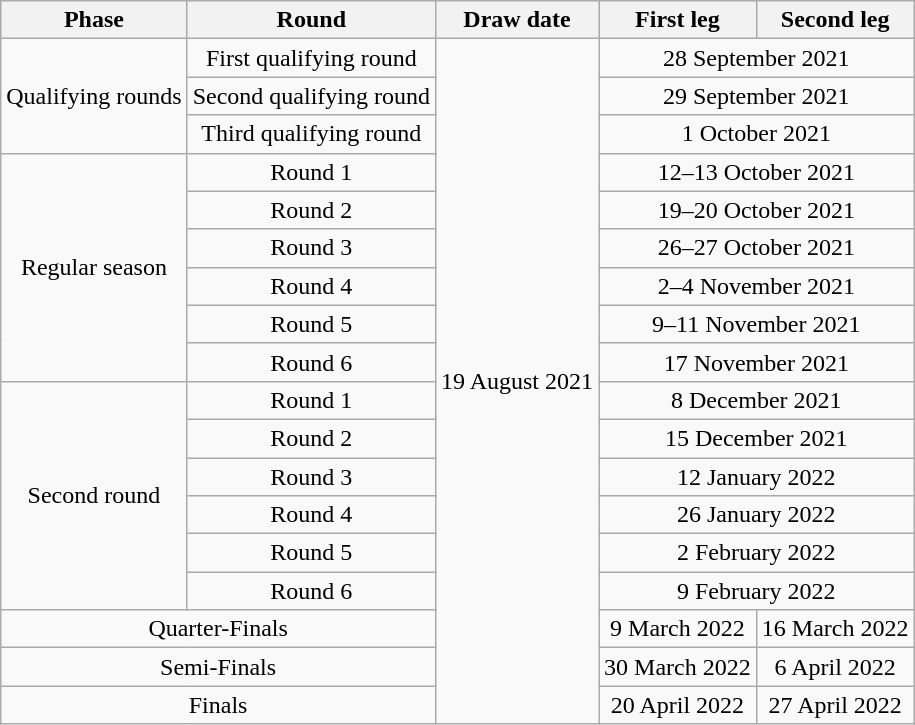<table class="wikitable" style="text-align:center">
<tr>
<th>Phase</th>
<th>Round</th>
<th>Draw date</th>
<th>First leg</th>
<th>Second leg</th>
</tr>
<tr>
<td rowspan="3">Qualifying rounds</td>
<td>First qualifying round</td>
<td rowspan="18">19 August 2021</td>
<td colspan="2">28 September 2021</td>
</tr>
<tr>
<td>Second qualifying round</td>
<td colspan="2">29 September 2021</td>
</tr>
<tr>
<td>Third qualifying round</td>
<td colspan="2">1 October 2021</td>
</tr>
<tr>
<td rowspan="6">Regular season</td>
<td>Round 1</td>
<td colspan="2">12–13 October 2021</td>
</tr>
<tr>
<td>Round 2</td>
<td colspan="2">19–20 October 2021</td>
</tr>
<tr>
<td>Round 3</td>
<td colspan="2">26–27 October 2021</td>
</tr>
<tr>
<td>Round 4</td>
<td colspan="2">2–4 November 2021</td>
</tr>
<tr>
<td>Round 5</td>
<td colspan="2">9–11 November 2021</td>
</tr>
<tr>
<td>Round 6</td>
<td colspan="2">17 November 2021</td>
</tr>
<tr>
<td rowspan="6">Second round</td>
<td>Round 1</td>
<td colspan="2">8 December 2021</td>
</tr>
<tr>
<td>Round 2</td>
<td colspan="2">15 December 2021</td>
</tr>
<tr>
<td>Round 3</td>
<td colspan="2">12 January 2022</td>
</tr>
<tr>
<td>Round 4</td>
<td colspan="2">26 January 2022</td>
</tr>
<tr>
<td>Round 5</td>
<td colspan="2">2 February 2022</td>
</tr>
<tr>
<td>Round 6</td>
<td colspan="2">9 February 2022</td>
</tr>
<tr>
<td colspan="2">Quarter-Finals</td>
<td>9 March 2022</td>
<td>16 March 2022</td>
</tr>
<tr>
<td colspan="2">Semi-Finals</td>
<td>30 March 2022</td>
<td>6 April 2022</td>
</tr>
<tr>
<td colspan="2">Finals</td>
<td>20 April 2022</td>
<td>27 April 2022</td>
</tr>
</table>
